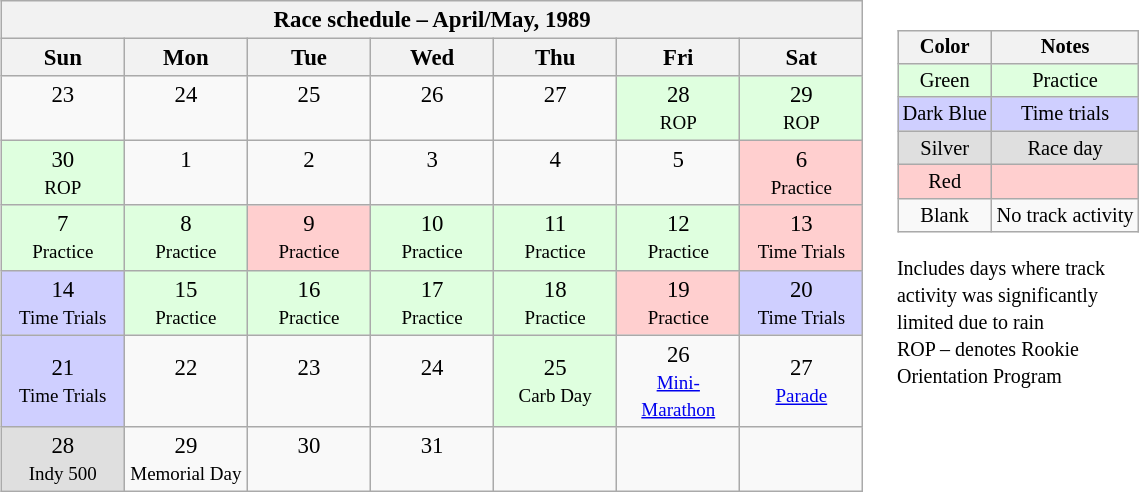<table>
<tr>
<td><br><table class="wikitable" style="text-align:center; font-size:95%">
<tr valign="top">
<th colspan=7>Race schedule – April/May, 1989</th>
</tr>
<tr>
<th scope="col" width="75">Sun</th>
<th scope="col" width="75">Mon</th>
<th scope="col" width="75">Tue</th>
<th scope="col" width="75">Wed</th>
<th scope="col" width="75">Thu</th>
<th scope="col" width="75">Fri</th>
<th scope="col" width="75">Sat</th>
</tr>
<tr>
<td>23<br> </td>
<td>24<br> </td>
<td>25<br> </td>
<td>26<br> </td>
<td>27<br> </td>
<td style="background:#DFFFDF;">28<br><small>ROP</small></td>
<td style="background:#DFFFDF;">29<br><small>ROP</small></td>
</tr>
<tr>
<td style="background:#DFFFDF;">30<br><small>ROP</small></td>
<td>1<br> </td>
<td>2<br> </td>
<td>3<br> </td>
<td>4<br> </td>
<td>5<br> </td>
<td style="background:#FFCFCF;">6<br><small>Practice</small></td>
</tr>
<tr>
<td style="background:#DFFFDF;">7<br><small>Practice</small></td>
<td style="background:#DFFFDF;">8<br><small>Practice</small></td>
<td style="background:#FFCFCF;">9<br><small>Practice</small></td>
<td style="background:#DFFFDF;">10<br><small>Practice</small></td>
<td style="background:#DFFFDF;">11<br><small>Practice</small></td>
<td style="background:#DFFFDF;">12<br><small>Practice</small></td>
<td style="background:#FFCFCF;">13<br><small>Time Trials</small></td>
</tr>
<tr>
<td style="background:#CFCFFF;">14<br><small>Time Trials</small></td>
<td style="background:#DFFFDF;">15<br><small>Practice</small></td>
<td style="background:#DFFFDF;">16<br><small>Practice</small></td>
<td style="background:#DFFFDF;">17<br><small>Practice</small></td>
<td style="background:#DFFFDF;">18<br><small>Practice</small></td>
<td style="background:#FFCFCF;">19<br><small>Practice</small></td>
<td style="background:#CFCFFF;">20<br><small>Time Trials</small></td>
</tr>
<tr>
<td style="background:#CFCFFF;">21<br><small>Time Trials</small></td>
<td>22<br> </td>
<td>23<br> </td>
<td>24<br> </td>
<td style="background:#DFFFDF;">25<br><small>Carb Day</small></td>
<td>26<br><small><a href='#'>Mini-Marathon</a></small></td>
<td>27<br><small><a href='#'>Parade</a></small></td>
</tr>
<tr>
<td style="background:#DFDFDF;">28<br><small>Indy 500</small></td>
<td>29<br><small>Memorial Day</small></td>
<td>30<br> </td>
<td>31<br> </td>
<td> </td>
<td> </td>
<td> </td>
</tr>
</table>
</td>
<td valign="top"><br><table>
<tr>
<td><br><table style="margin-right:0; font-size:85%; text-align:center;" class="wikitable">
<tr>
<th>Color</th>
<th>Notes</th>
</tr>
<tr style="background:#DFFFDF;">
<td>Green</td>
<td>Practice</td>
</tr>
<tr style="background:#CFCFFF;">
<td>Dark Blue</td>
<td>Time trials</td>
</tr>
<tr style="background:#DFDFDF;">
<td>Silver</td>
<td>Race day</td>
</tr>
<tr style="background:#FFCFCF;">
<td>Red</td>
<td></td>
</tr>
<tr>
<td>Blank</td>
<td>No track activity</td>
</tr>
</table>
 <small>Includes days where track<br>activity was significantly<br>limited due to rain</small><br><small>ROP – denotes Rookie<br>Orientation Program</small></td>
</tr>
</table>
</td>
</tr>
</table>
